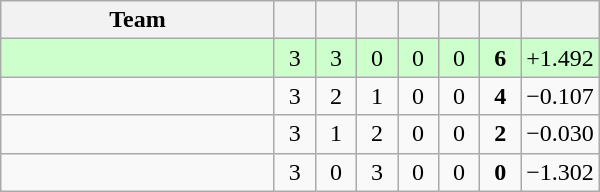<table class="wikitable" style="text-align:center;">
<tr>
<th width=175>Team</th>
<th style="width:20px;"></th>
<th style="width:20px;"></th>
<th style="width:20px;"></th>
<th style="width:20px;"></th>
<th style="width:20px;"></th>
<th style="width:20px;"></th>
<th style="width:20px;"></th>
</tr>
<tr style="background:#cfc">
<td style="text-align:left;"></td>
<td>3</td>
<td>3</td>
<td>0</td>
<td>0</td>
<td>0</td>
<td><strong>6</strong></td>
<td>+1.492</td>
</tr>
<tr>
<td style="text-align:left;"></td>
<td>3</td>
<td>2</td>
<td>1</td>
<td>0</td>
<td>0</td>
<td><strong>4</strong></td>
<td>−0.107</td>
</tr>
<tr>
<td style="text-align:left;"></td>
<td>3</td>
<td>1</td>
<td>2</td>
<td>0</td>
<td>0</td>
<td><strong>2</strong></td>
<td>−0.030</td>
</tr>
<tr>
<td style="text-align:left;"></td>
<td>3</td>
<td>0</td>
<td>3</td>
<td>0</td>
<td>0</td>
<td><strong>0</strong></td>
<td>−1.302</td>
</tr>
</table>
